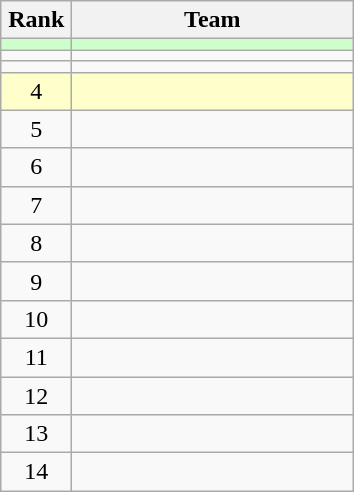<table class="wikitable" style="text-align: center;">
<tr>
<th width=40>Rank</th>
<th width=180>Team</th>
</tr>
<tr bgcolor=#ccffcc>
<td></td>
<td align="left"></td>
</tr>
<tr>
<td></td>
<td align="left"></td>
</tr>
<tr>
<td></td>
<td align="left"></td>
</tr>
<tr bgcolor=#ffffcc>
<td>4</td>
<td align="left"></td>
</tr>
<tr>
<td>5</td>
<td align="left"></td>
</tr>
<tr>
<td>6</td>
<td align="left"></td>
</tr>
<tr>
<td>7</td>
<td align="left"></td>
</tr>
<tr>
<td>8</td>
<td align="left"></td>
</tr>
<tr>
<td>9</td>
<td align="left"></td>
</tr>
<tr>
<td>10</td>
<td align="left"></td>
</tr>
<tr>
<td>11</td>
<td align="left"></td>
</tr>
<tr>
<td>12</td>
<td align="left"></td>
</tr>
<tr>
<td>13</td>
<td align="left"></td>
</tr>
<tr>
<td>14</td>
<td align="left"></td>
</tr>
</table>
